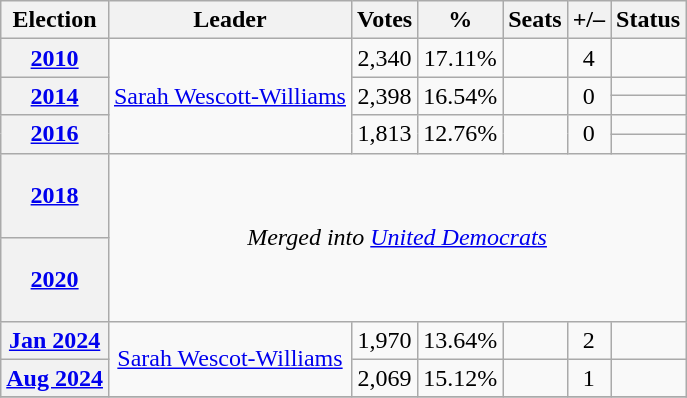<table class=wikitable style=text-align:center>
<tr>
<th>Election</th>
<th>Leader</th>
<th>Votes</th>
<th>%</th>
<th>Seats</th>
<th>+/–</th>
<th>Status</th>
</tr>
<tr>
<th><a href='#'>2010</a></th>
<td rowspan=5><a href='#'>Sarah Wescott-Williams</a></td>
<td>2,340</td>
<td>17.11%</td>
<td></td>
<td> 4</td>
<td></td>
</tr>
<tr>
<th rowspan=2><a href='#'>2014</a></th>
<td rowspan=2>2,398</td>
<td rowspan=2>16.54%</td>
<td rowspan=2></td>
<td rowspan=2> 0</td>
<td></td>
</tr>
<tr>
<td></td>
</tr>
<tr>
<th rowspan=2><a href='#'>2016</a></th>
<td rowspan=2>1,813</td>
<td rowspan=2>12.76%</td>
<td rowspan=2></td>
<td rowspan=2> 0</td>
<td></td>
</tr>
<tr>
<td></td>
</tr>
<tr style=height:3.5em;>
<th><a href='#'>2018</a></th>
<td colspan=6 rowspan=2><em>Merged into <a href='#'>United Democrats</a></em></td>
</tr>
<tr style=height:3.5em;>
<th><a href='#'>2020</a></th>
</tr>
<tr>
<th><a href='#'>Jan 2024</a></th>
<td rowspan=2><a href='#'>Sarah Wescot-Williams</a></td>
<td>1,970</td>
<td>13.64%</td>
<td></td>
<td> 2</td>
<td></td>
</tr>
<tr>
<th><a href='#'>Aug 2024</a></th>
<td>2,069</td>
<td>15.12%</td>
<td></td>
<td> 1</td>
<td></td>
</tr>
<tr>
</tr>
</table>
